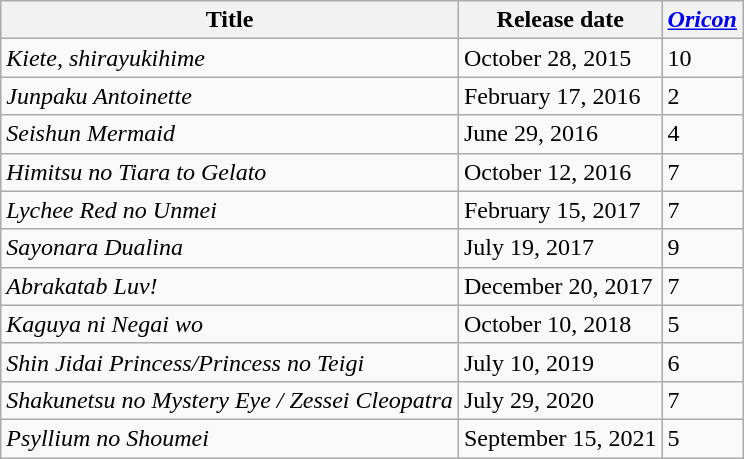<table class="wikitable">
<tr>
<th>Title</th>
<th>Release date</th>
<th><em><a href='#'>Oricon</a></em></th>
</tr>
<tr>
<td><em>Kiete, shirayukihime</em></td>
<td>October 28, 2015</td>
<td>10</td>
</tr>
<tr>
<td><em>Junpaku Antoinette</em></td>
<td>February 17, 2016</td>
<td>2</td>
</tr>
<tr>
<td><em>Seishun Mermaid</em></td>
<td>June 29, 2016</td>
<td>4</td>
</tr>
<tr>
<td><em>Himitsu no Tiara to Gelato</em></td>
<td>October 12, 2016</td>
<td>7</td>
</tr>
<tr>
<td><em>Lychee Red no Unmei</em></td>
<td>February 15, 2017</td>
<td>7</td>
</tr>
<tr>
<td><em>Sayonara Dualina</em></td>
<td>July 19, 2017</td>
<td>9</td>
</tr>
<tr>
<td><em>Abrakatab Luv!</em></td>
<td>December 20, 2017</td>
<td>7</td>
</tr>
<tr>
<td><em>Kaguya ni Negai wo</em></td>
<td>October 10, 2018</td>
<td>5</td>
</tr>
<tr>
<td><em>Shin Jidai Princess/Princess no Teigi</em></td>
<td>July 10, 2019</td>
<td>6</td>
</tr>
<tr>
<td><em>Shakunetsu no Mystery Eye / Zessei Cleopatra</em></td>
<td>July 29, 2020</td>
<td>7</td>
</tr>
<tr>
<td><em>Psyllium no Shoumei</em></td>
<td>September 15, 2021</td>
<td>5</td>
</tr>
</table>
